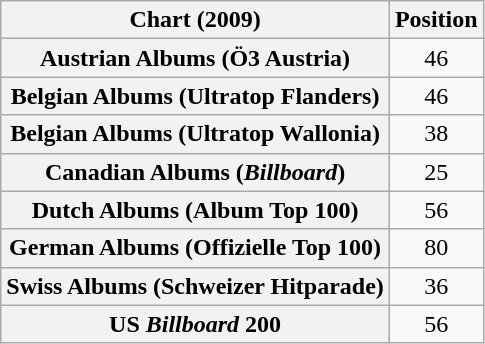<table class="wikitable sortable plainrowheaders" style="text-align:center;">
<tr>
<th>Chart (2009)</th>
<th>Position</th>
</tr>
<tr>
<th scope="row">Austrian Albums (Ö3 Austria)</th>
<td>46</td>
</tr>
<tr>
<th scope="row">Belgian Albums (Ultratop Flanders)</th>
<td>46</td>
</tr>
<tr>
<th scope="row">Belgian Albums (Ultratop Wallonia)</th>
<td>38</td>
</tr>
<tr>
<th scope="row">Canadian Albums (<em>Billboard</em>)</th>
<td>25</td>
</tr>
<tr>
<th scope="row">Dutch Albums (Album Top 100)</th>
<td>56</td>
</tr>
<tr>
<th scope="row">German Albums (Offizielle Top 100)</th>
<td>80</td>
</tr>
<tr>
<th scope="row">Swiss Albums (Schweizer Hitparade)</th>
<td>36</td>
</tr>
<tr>
<th scope="row">US <em>Billboard</em> 200</th>
<td>56</td>
</tr>
</table>
